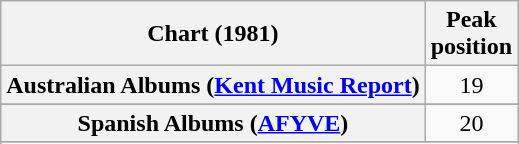<table class="wikitable sortable plainrowheaders" style="text-align:center">
<tr>
<th scope="col">Chart (1981)</th>
<th scope="col">Peak<br>position</th>
</tr>
<tr>
<th scope="row">Australian Albums (<a href='#'>Kent Music Report</a>)</th>
<td>19</td>
</tr>
<tr>
</tr>
<tr>
</tr>
<tr>
</tr>
<tr>
</tr>
<tr>
<th scope="row">Spanish Albums (<a href='#'>AFYVE</a>)</th>
<td>20</td>
</tr>
<tr>
</tr>
<tr>
</tr>
<tr>
</tr>
<tr>
</tr>
</table>
